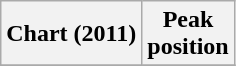<table class="wikitable sortable">
<tr>
<th>Chart (2011)</th>
<th>Peak<br>position</th>
</tr>
<tr>
</tr>
</table>
